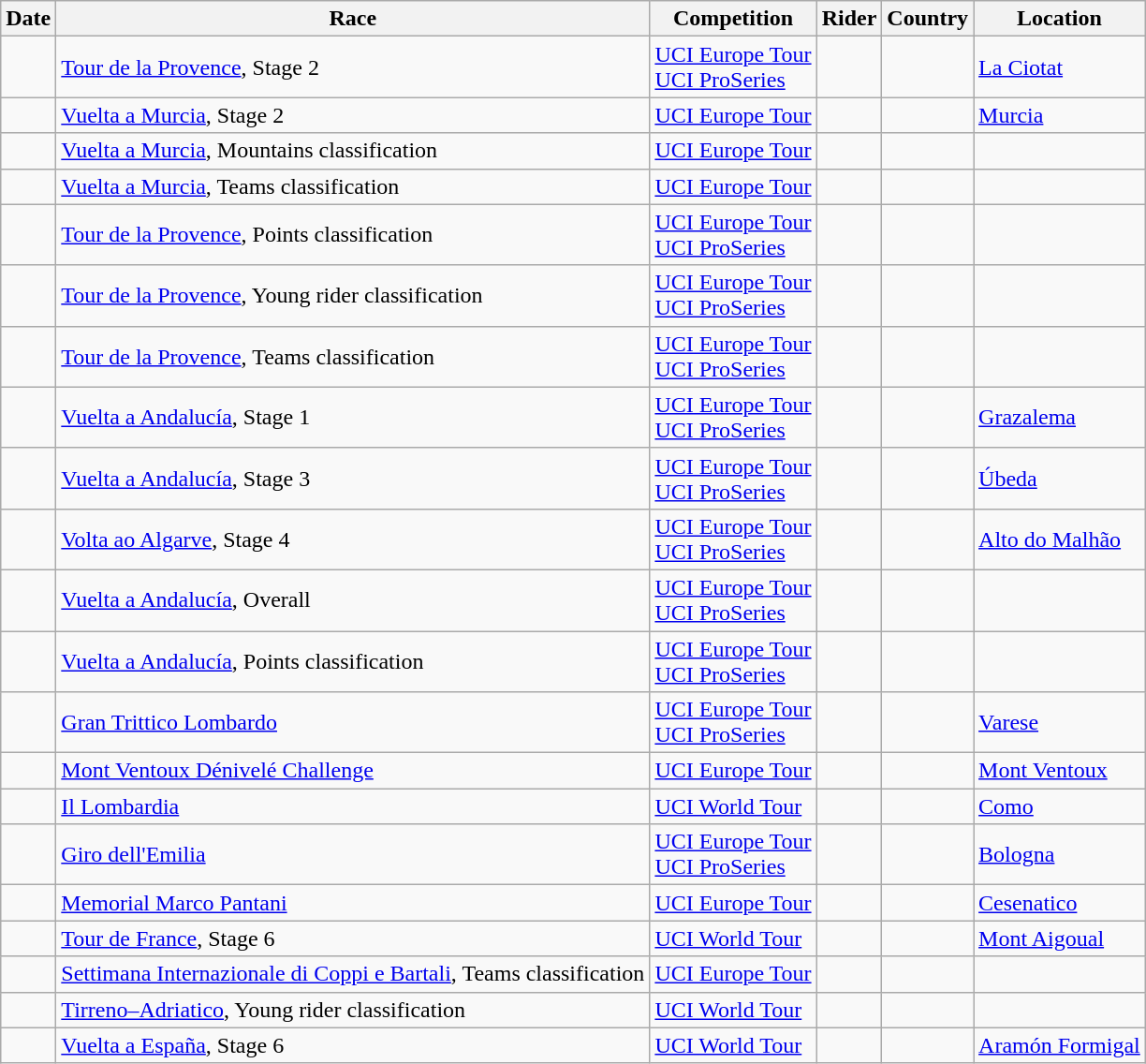<table class="wikitable sortable">
<tr>
<th>Date</th>
<th>Race</th>
<th>Competition</th>
<th>Rider</th>
<th>Country</th>
<th>Location</th>
</tr>
<tr>
<td></td>
<td><a href='#'>Tour de la Provence</a>, Stage 2</td>
<td><a href='#'>UCI Europe Tour</a> <br> <a href='#'>UCI ProSeries</a></td>
<td></td>
<td></td>
<td><a href='#'>La Ciotat</a></td>
</tr>
<tr>
<td></td>
<td><a href='#'>Vuelta a Murcia</a>, Stage 2</td>
<td><a href='#'>UCI Europe Tour</a></td>
<td></td>
<td></td>
<td><a href='#'>Murcia</a></td>
</tr>
<tr>
<td></td>
<td><a href='#'>Vuelta a Murcia</a>, Mountains classification</td>
<td><a href='#'>UCI Europe Tour</a></td>
<td></td>
<td></td>
<td></td>
</tr>
<tr>
<td></td>
<td><a href='#'>Vuelta a Murcia</a>, Teams classification</td>
<td><a href='#'>UCI Europe Tour</a></td>
<td align="center"></td>
<td></td>
<td></td>
</tr>
<tr>
<td></td>
<td><a href='#'>Tour de la Provence</a>, Points classification</td>
<td><a href='#'>UCI Europe Tour</a> <br> <a href='#'>UCI ProSeries</a></td>
<td></td>
<td></td>
<td></td>
</tr>
<tr>
<td></td>
<td><a href='#'>Tour de la Provence</a>, Young rider classification</td>
<td><a href='#'>UCI Europe Tour</a> <br> <a href='#'>UCI ProSeries</a></td>
<td></td>
<td></td>
<td></td>
</tr>
<tr>
<td></td>
<td><a href='#'>Tour de la Provence</a>, Teams classification</td>
<td><a href='#'>UCI Europe Tour</a> <br> <a href='#'>UCI ProSeries</a></td>
<td align="center"></td>
<td></td>
<td></td>
</tr>
<tr>
<td></td>
<td><a href='#'>Vuelta a Andalucía</a>, Stage 1</td>
<td><a href='#'>UCI Europe Tour</a> <br> <a href='#'>UCI ProSeries</a></td>
<td></td>
<td></td>
<td><a href='#'>Grazalema</a></td>
</tr>
<tr>
<td></td>
<td><a href='#'>Vuelta a Andalucía</a>, Stage 3</td>
<td><a href='#'>UCI Europe Tour</a> <br> <a href='#'>UCI ProSeries</a></td>
<td></td>
<td></td>
<td><a href='#'>Úbeda</a></td>
</tr>
<tr>
<td></td>
<td><a href='#'>Volta ao Algarve</a>, Stage 4</td>
<td><a href='#'>UCI Europe Tour</a> <br> <a href='#'>UCI ProSeries</a></td>
<td></td>
<td></td>
<td><a href='#'>Alto do Malhão</a></td>
</tr>
<tr>
<td></td>
<td><a href='#'>Vuelta a Andalucía</a>, Overall</td>
<td><a href='#'>UCI Europe Tour</a> <br> <a href='#'>UCI ProSeries</a></td>
<td></td>
<td></td>
<td></td>
</tr>
<tr>
<td></td>
<td><a href='#'>Vuelta a Andalucía</a>, Points classification</td>
<td><a href='#'>UCI Europe Tour</a> <br> <a href='#'>UCI ProSeries</a></td>
<td></td>
<td></td>
<td></td>
</tr>
<tr>
<td></td>
<td><a href='#'>Gran Trittico Lombardo</a></td>
<td><a href='#'>UCI Europe Tour</a> <br> <a href='#'>UCI ProSeries</a></td>
<td></td>
<td></td>
<td><a href='#'>Varese</a></td>
</tr>
<tr>
<td></td>
<td><a href='#'>Mont Ventoux Dénivelé Challenge</a></td>
<td><a href='#'>UCI Europe Tour</a></td>
<td></td>
<td></td>
<td><a href='#'>Mont Ventoux</a></td>
</tr>
<tr>
<td></td>
<td><a href='#'>Il Lombardia</a></td>
<td><a href='#'>UCI World Tour</a></td>
<td></td>
<td></td>
<td><a href='#'>Como</a></td>
</tr>
<tr>
<td></td>
<td><a href='#'>Giro dell'Emilia</a></td>
<td><a href='#'>UCI Europe Tour</a> <br> <a href='#'>UCI ProSeries</a></td>
<td></td>
<td></td>
<td><a href='#'>Bologna</a></td>
</tr>
<tr>
<td></td>
<td><a href='#'>Memorial Marco Pantani</a></td>
<td><a href='#'>UCI Europe Tour</a></td>
<td></td>
<td></td>
<td><a href='#'>Cesenatico</a></td>
</tr>
<tr>
<td></td>
<td><a href='#'>Tour de France</a>, Stage 6</td>
<td><a href='#'>UCI World Tour</a></td>
<td></td>
<td></td>
<td><a href='#'>Mont Aigoual</a></td>
</tr>
<tr>
<td></td>
<td><a href='#'>Settimana Internazionale di Coppi e Bartali</a>, Teams classification</td>
<td><a href='#'>UCI Europe Tour</a></td>
<td align="center"></td>
<td></td>
<td></td>
</tr>
<tr>
<td></td>
<td><a href='#'>Tirreno–Adriatico</a>, Young rider classification</td>
<td><a href='#'>UCI World Tour</a></td>
<td></td>
<td></td>
<td></td>
</tr>
<tr>
<td></td>
<td><a href='#'>Vuelta a España</a>, Stage 6</td>
<td><a href='#'>UCI World Tour</a></td>
<td></td>
<td></td>
<td><a href='#'>Aramón Formigal</a></td>
</tr>
</table>
